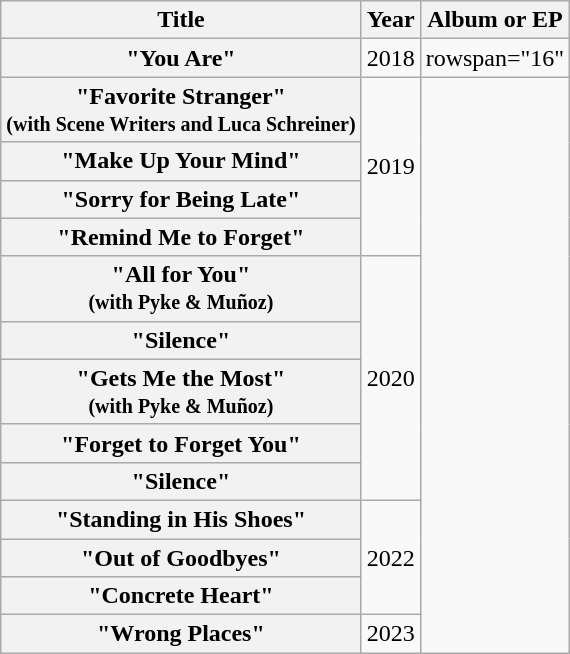<table class="wikitable plainrowheaders" style="text-align:center;">
<tr>
<th scope="col">Title</th>
<th scope="col">Year</th>
<th scope="col">Album or EP</th>
</tr>
<tr>
<th scope="row">"You Are"</th>
<td>2018</td>
<td>rowspan="16" </td>
</tr>
<tr>
<th scope="row">"Favorite Stranger"<br><small>(with Scene Writers and Luca Schreiner)</small></th>
<td rowspan="4">2019</td>
</tr>
<tr>
<th scope="row">"Make Up Your Mind"</th>
</tr>
<tr>
<th scope="row">"Sorry for Being Late"</th>
</tr>
<tr>
<th scope="row">"Remind Me to Forget"</th>
</tr>
<tr>
<th scope="row">"All for You"<br><small>(with Pyke & Muñoz)</small></th>
<td rowspan="5">2020</td>
</tr>
<tr>
<th scope="row">"Silence"</th>
</tr>
<tr>
<th scope="row">"Gets Me the Most"<br><small>(with Pyke & Muñoz)</small></th>
</tr>
<tr>
<th scope="row">"Forget to Forget You"</th>
</tr>
<tr>
<th scope="row">"Silence"</th>
</tr>
<tr>
<th scope="row">"Standing in His Shoes"</th>
<td rowspan="3">2022</td>
</tr>
<tr>
<th scope="row">"Out of Goodbyes"</th>
</tr>
<tr>
<th scope="row">"Concrete Heart"</th>
</tr>
<tr>
<th scope="row">"Wrong Places"</th>
<td>2023</td>
</tr>
</table>
